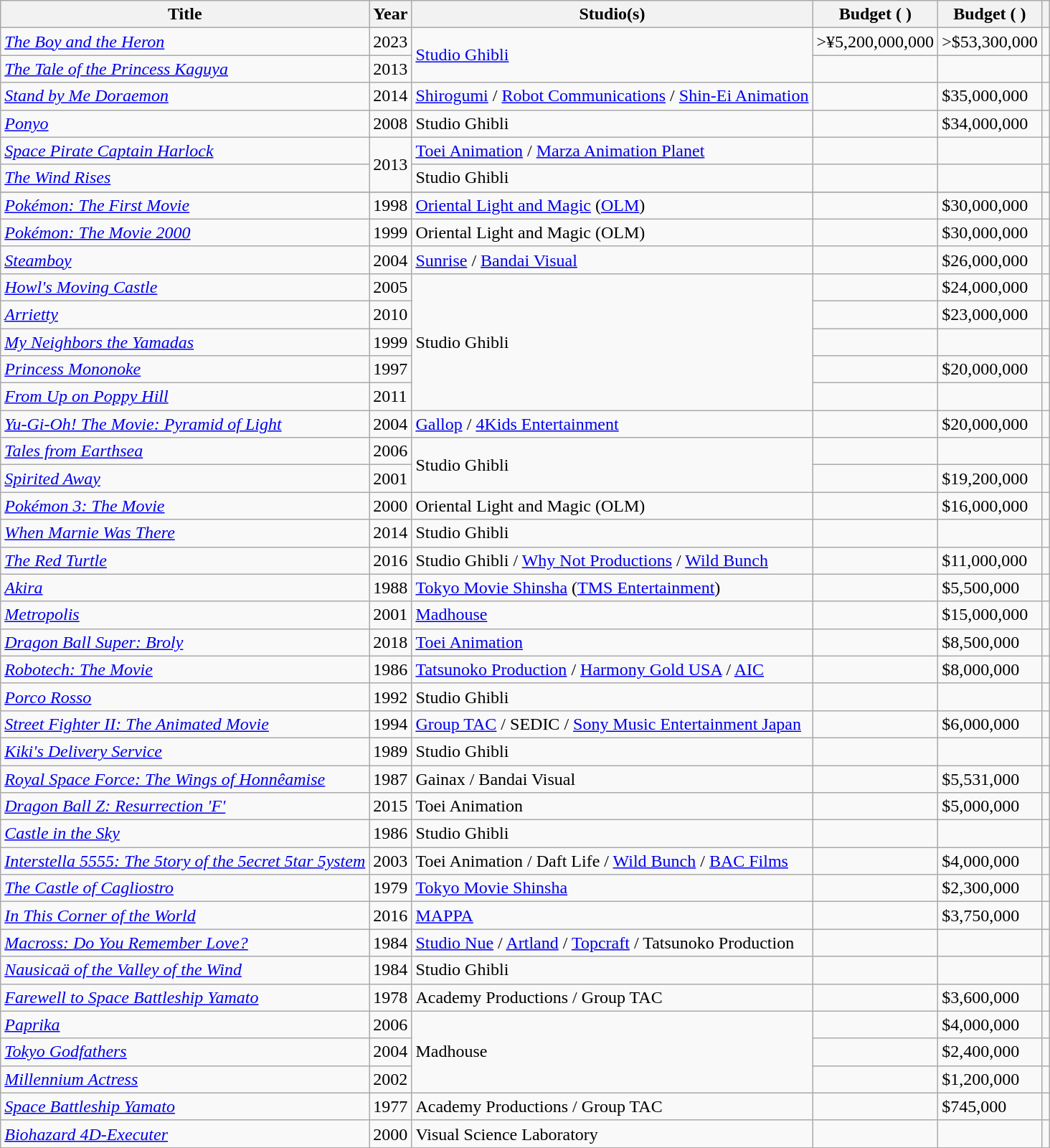<table class="wikitable sortable" style="margin:auto; margin:auto;">
<tr>
<th>Title</th>
<th>Year</th>
<th>Studio(s)</th>
<th data-sort-type="currency">Budget ( )</th>
<th data-sort-type="currency">Budget ( )</th>
<th class="unsortable"></th>
</tr>
<tr>
<td><em><a href='#'>The Boy and the Heron</a></em></td>
<td>2023</td>
<td rowspan="2"><a href='#'>Studio Ghibli</a></td>
<td>>¥5,200,000,000</td>
<td>>$53,300,000</td>
<td></td>
</tr>
<tr>
<td><em><a href='#'>The Tale of the Princess Kaguya</a></em></td>
<td>2013</td>
<td></td>
<td></td>
<td></td>
</tr>
<tr>
<td><em><a href='#'>Stand by Me Doraemon</a></em></td>
<td>2014</td>
<td><a href='#'>Shirogumi</a> / <a href='#'>Robot Communications</a> / <a href='#'>Shin-Ei Animation</a></td>
<td></td>
<td>$35,000,000</td>
<td></td>
</tr>
<tr>
<td><em><a href='#'>Ponyo</a></em></td>
<td>2008</td>
<td>Studio Ghibli</td>
<td></td>
<td>$34,000,000</td>
<td></td>
</tr>
<tr>
<td><em><a href='#'>Space Pirate Captain Harlock</a></em></td>
<td rowspan="2">2013</td>
<td><a href='#'>Toei Animation</a> / <a href='#'>Marza Animation Planet</a></td>
<td></td>
<td></td>
<td></td>
</tr>
<tr>
<td><em><a href='#'>The Wind Rises</a></em></td>
<td>Studio Ghibli</td>
<td></td>
<td></td>
<td></td>
</tr>
<tr>
</tr>
<tr>
<td><em><a href='#'>Pokémon: The First Movie</a></em></td>
<td>1998</td>
<td><a href='#'>Oriental Light and Magic</a> (<a href='#'>OLM</a>)</td>
<td></td>
<td>$30,000,000</td>
<td></td>
</tr>
<tr>
<td><em><a href='#'>Pokémon: The Movie 2000</a></em></td>
<td>1999</td>
<td>Oriental Light and Magic (OLM)</td>
<td></td>
<td>$30,000,000</td>
<td></td>
</tr>
<tr>
<td><em><a href='#'>Steamboy</a></em></td>
<td>2004</td>
<td><a href='#'>Sunrise</a> / <a href='#'>Bandai Visual</a></td>
<td></td>
<td>$26,000,000</td>
<td></td>
</tr>
<tr>
<td><em><a href='#'>Howl's Moving Castle</a></em></td>
<td>2005</td>
<td rowspan="5">Studio Ghibli</td>
<td></td>
<td>$24,000,000</td>
<td></td>
</tr>
<tr>
<td><em><a href='#'>Arrietty</a></em></td>
<td>2010</td>
<td></td>
<td>$23,000,000</td>
<td></td>
</tr>
<tr>
<td><em><a href='#'>My Neighbors the Yamadas</a></em></td>
<td>1999</td>
<td></td>
<td></td>
<td></td>
</tr>
<tr>
<td><em><a href='#'>Princess Mononoke</a></em></td>
<td>1997</td>
<td></td>
<td>$20,000,000</td>
<td></td>
</tr>
<tr>
<td><em><a href='#'>From Up on Poppy Hill</a></em></td>
<td>2011</td>
<td></td>
<td></td>
<td></td>
</tr>
<tr>
<td><em><a href='#'>Yu-Gi-Oh! The Movie: Pyramid of Light</a></em></td>
<td>2004</td>
<td><a href='#'>Gallop</a> / <a href='#'>4Kids Entertainment</a></td>
<td></td>
<td>$20,000,000</td>
<td></td>
</tr>
<tr>
<td><em><a href='#'>Tales from Earthsea</a></em></td>
<td>2006</td>
<td rowspan="2">Studio Ghibli</td>
<td></td>
<td></td>
<td></td>
</tr>
<tr>
<td><em><a href='#'>Spirited Away</a></em></td>
<td>2001</td>
<td></td>
<td>$19,200,000</td>
<td></td>
</tr>
<tr>
<td><em><a href='#'>Pokémon 3: The Movie</a></em></td>
<td>2000</td>
<td>Oriental Light and Magic (OLM)</td>
<td></td>
<td>$16,000,000</td>
<td></td>
</tr>
<tr>
<td><em><a href='#'>When Marnie Was There</a></em></td>
<td>2014</td>
<td>Studio Ghibli</td>
<td></td>
<td></td>
<td></td>
</tr>
<tr>
<td><em><a href='#'>The Red Turtle</a></em></td>
<td>2016</td>
<td>Studio Ghibli / <a href='#'>Why Not Productions</a> / <a href='#'>Wild Bunch</a></td>
<td></td>
<td>$11,000,000</td>
<td></td>
</tr>
<tr>
<td><em><a href='#'>Akira</a></em></td>
<td>1988</td>
<td><a href='#'>Tokyo Movie Shinsha</a> (<a href='#'>TMS Entertainment</a>)</td>
<td></td>
<td>$5,500,000</td>
<td></td>
</tr>
<tr>
<td><em><a href='#'>Metropolis</a></em></td>
<td>2001</td>
<td><a href='#'>Madhouse</a></td>
<td></td>
<td>$15,000,000</td>
<td></td>
</tr>
<tr>
<td><em><a href='#'>Dragon Ball Super: Broly</a></em></td>
<td>2018</td>
<td><a href='#'>Toei Animation</a></td>
<td></td>
<td>$8,500,000</td>
<td></td>
</tr>
<tr>
<td><em><a href='#'>Robotech: The Movie</a></em></td>
<td>1986</td>
<td><a href='#'>Tatsunoko Production</a> / <a href='#'>Harmony Gold USA</a> / <a href='#'>AIC</a></td>
<td></td>
<td>$8,000,000</td>
<td></td>
</tr>
<tr>
<td><em><a href='#'>Porco Rosso</a></em></td>
<td>1992</td>
<td>Studio Ghibli</td>
<td></td>
<td></td>
<td></td>
</tr>
<tr>
<td><em><a href='#'>Street Fighter II: The Animated Movie</a></em></td>
<td>1994</td>
<td><a href='#'>Group TAC</a> / SEDIC / <a href='#'>Sony Music Entertainment Japan</a></td>
<td></td>
<td>$6,000,000</td>
<td></td>
</tr>
<tr>
<td><em><a href='#'>Kiki's Delivery Service</a></em></td>
<td>1989</td>
<td>Studio Ghibli</td>
<td></td>
<td></td>
<td></td>
</tr>
<tr>
<td><em><a href='#'>Royal Space Force: The Wings of Honnêamise</a></em></td>
<td>1987</td>
<td>Gainax / Bandai Visual</td>
<td></td>
<td>$5,531,000</td>
<td></td>
</tr>
<tr>
<td><em><a href='#'>Dragon Ball Z: Resurrection 'F'</a></em></td>
<td>2015</td>
<td>Toei Animation</td>
<td></td>
<td>$5,000,000</td>
<td></td>
</tr>
<tr>
<td><em><a href='#'>Castle in the Sky</a></em></td>
<td>1986</td>
<td>Studio Ghibli</td>
<td></td>
<td></td>
<td></td>
</tr>
<tr>
<td><em><a href='#'>Interstella 5555: The 5tory of the 5ecret 5tar 5ystem</a></em></td>
<td>2003</td>
<td>Toei Animation / Daft Life / <a href='#'>Wild Bunch</a> / <a href='#'>BAC Films</a></td>
<td></td>
<td>$4,000,000</td>
<td></td>
</tr>
<tr>
<td><em><a href='#'>The Castle of Cagliostro</a></em></td>
<td>1979</td>
<td><a href='#'>Tokyo Movie Shinsha</a></td>
<td></td>
<td>$2,300,000</td>
<td></td>
</tr>
<tr>
<td><em><a href='#'>In This Corner of the World</a></em></td>
<td>2016</td>
<td><a href='#'>MAPPA</a></td>
<td></td>
<td>$3,750,000</td>
<td></td>
</tr>
<tr>
<td><em><a href='#'>Macross: Do You Remember Love?</a></em></td>
<td>1984</td>
<td><a href='#'>Studio Nue</a> / <a href='#'>Artland</a> / <a href='#'>Topcraft</a> / Tatsunoko Production</td>
<td></td>
<td></td>
<td></td>
</tr>
<tr>
<td><em><a href='#'>Nausicaä of the Valley of the Wind</a></em></td>
<td>1984</td>
<td>Studio Ghibli</td>
<td></td>
<td></td>
<td></td>
</tr>
<tr>
<td><em><a href='#'>Farewell to Space Battleship Yamato</a></em></td>
<td>1978</td>
<td>Academy Productions / Group TAC</td>
<td></td>
<td>$3,600,000</td>
<td></td>
</tr>
<tr>
<td><em><a href='#'>Paprika</a></em></td>
<td>2006</td>
<td rowspan="3">Madhouse</td>
<td></td>
<td>$4,000,000</td>
<td></td>
</tr>
<tr>
<td><em><a href='#'>Tokyo Godfathers</a></em></td>
<td>2004</td>
<td></td>
<td>$2,400,000</td>
<td></td>
</tr>
<tr>
<td><em><a href='#'>Millennium Actress</a></em></td>
<td>2002</td>
<td></td>
<td>$1,200,000</td>
<td></td>
</tr>
<tr>
<td><em><a href='#'>Space Battleship Yamato</a></em></td>
<td>1977</td>
<td>Academy Productions / Group TAC</td>
<td></td>
<td>$745,000</td>
<td></td>
</tr>
<tr>
<td><em><a href='#'>Biohazard 4D-Executer</a></em></td>
<td>2000</td>
<td>Visual Science Laboratory</td>
<td></td>
<td></td>
<td></td>
</tr>
</table>
